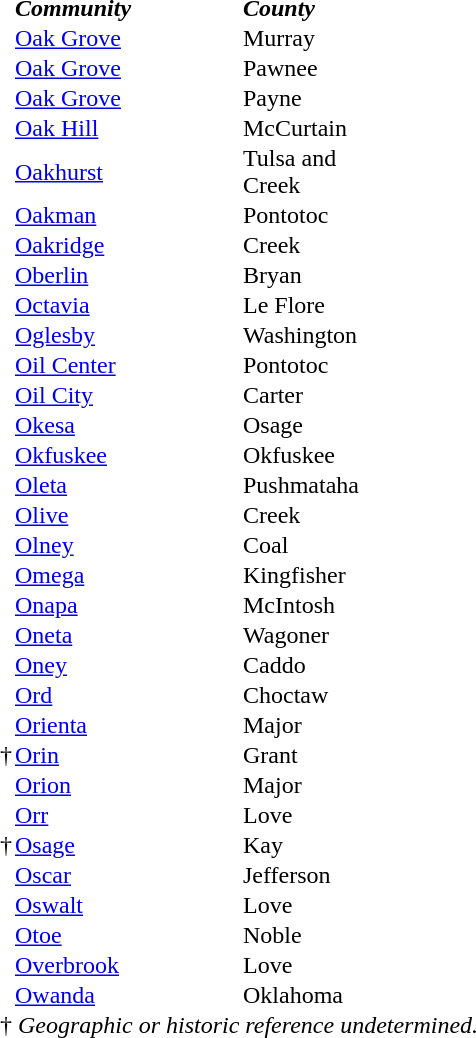<table border="0" cellpadding="0">
<tr>
<td></td>
<td width="150px"><strong><em>Community</em></strong></td>
<td width="100px"><strong><em>County</em></strong></td>
<td width="300px"></td>
</tr>
<tr>
<td></td>
<td><a href='#'>Oak Grove</a></td>
<td>Murray</td>
<td></td>
</tr>
<tr>
<td></td>
<td><a href='#'>Oak Grove</a></td>
<td>Pawnee</td>
<td></td>
</tr>
<tr>
<td></td>
<td><a href='#'>Oak Grove</a></td>
<td>Payne</td>
<td></td>
</tr>
<tr>
<td></td>
<td><a href='#'>Oak Hill</a></td>
<td>McCurtain</td>
<td></td>
</tr>
<tr>
<td></td>
<td><a href='#'>Oakhurst</a></td>
<td>Tulsa and Creek</td>
<td></td>
</tr>
<tr>
<td></td>
<td><a href='#'>Oakman</a></td>
<td>Pontotoc</td>
<td></td>
</tr>
<tr>
<td></td>
<td><a href='#'>Oakridge</a></td>
<td>Creek</td>
<td></td>
</tr>
<tr>
<td></td>
<td><a href='#'>Oberlin</a></td>
<td>Bryan</td>
<td></td>
</tr>
<tr>
<td></td>
<td><a href='#'>Octavia</a></td>
<td>Le Flore</td>
<td></td>
</tr>
<tr>
<td></td>
<td><a href='#'>Oglesby</a></td>
<td>Washington</td>
<td></td>
</tr>
<tr>
<td></td>
<td><a href='#'>Oil Center</a></td>
<td>Pontotoc</td>
<td></td>
</tr>
<tr>
<td></td>
<td><a href='#'>Oil City</a></td>
<td>Carter</td>
<td></td>
</tr>
<tr>
<td></td>
<td><a href='#'>Okesa</a></td>
<td>Osage</td>
<td></td>
</tr>
<tr>
<td></td>
<td><a href='#'>Okfuskee</a></td>
<td>Okfuskee</td>
<td></td>
</tr>
<tr>
<td></td>
<td><a href='#'>Oleta</a></td>
<td>Pushmataha</td>
<td></td>
</tr>
<tr>
<td></td>
<td><a href='#'>Olive</a></td>
<td>Creek</td>
<td></td>
</tr>
<tr>
<td></td>
<td><a href='#'>Olney</a></td>
<td>Coal</td>
<td></td>
</tr>
<tr>
<td></td>
<td><a href='#'>Omega</a></td>
<td>Kingfisher</td>
<td></td>
</tr>
<tr>
<td></td>
<td><a href='#'>Onapa</a></td>
<td>McIntosh</td>
<td></td>
</tr>
<tr>
<td></td>
<td><a href='#'>Oneta</a></td>
<td>Wagoner</td>
<td></td>
</tr>
<tr>
<td></td>
<td><a href='#'>Oney</a></td>
<td>Caddo</td>
<td></td>
</tr>
<tr>
<td></td>
<td><a href='#'>Ord</a></td>
<td>Choctaw</td>
<td></td>
</tr>
<tr>
<td></td>
<td><a href='#'>Orienta</a></td>
<td>Major</td>
<td></td>
</tr>
<tr>
<td>†</td>
<td><a href='#'>Orin</a></td>
<td>Grant</td>
<td></td>
</tr>
<tr>
<td></td>
<td><a href='#'>Orion</a></td>
<td>Major</td>
<td></td>
</tr>
<tr>
<td></td>
<td><a href='#'>Orr</a></td>
<td>Love</td>
<td></td>
</tr>
<tr>
<td>†</td>
<td><a href='#'>Osage</a></td>
<td>Kay</td>
<td></td>
</tr>
<tr>
<td></td>
<td><a href='#'>Oscar</a></td>
<td>Jefferson</td>
<td></td>
</tr>
<tr>
<td></td>
<td><a href='#'>Oswalt</a></td>
<td>Love</td>
<td></td>
</tr>
<tr>
<td></td>
<td><a href='#'>Otoe</a></td>
<td>Noble</td>
<td></td>
</tr>
<tr>
<td></td>
<td><a href='#'>Overbrook</a></td>
<td>Love</td>
<td></td>
</tr>
<tr>
<td></td>
<td><a href='#'>Owanda</a></td>
<td>Oklahoma</td>
<td></td>
</tr>
<tr>
<td colspan="4">† <em>Geographic or historic reference undetermined.</em></td>
</tr>
</table>
